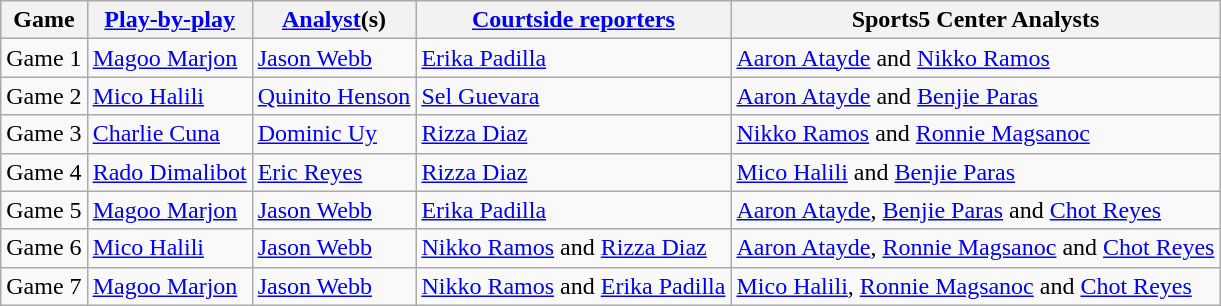<table class=wikitable>
<tr>
<th>Game</th>
<th><a href='#'>Play-by-play</a></th>
<th><a href='#'>Analyst</a>(s)</th>
<th><a href='#'>Courtside reporters</a></th>
<th>Sports5 Center Analysts</th>
</tr>
<tr>
<td>Game 1</td>
<td><a href='#'>Magoo Marjon</a></td>
<td><a href='#'>Jason Webb</a></td>
<td><a href='#'>Erika Padilla</a></td>
<td><a href='#'>Aaron Atayde</a> and <a href='#'>Nikko Ramos</a></td>
</tr>
<tr>
<td>Game 2</td>
<td><a href='#'>Mico Halili</a></td>
<td><a href='#'>Quinito Henson</a></td>
<td><a href='#'>Sel Guevara</a></td>
<td><a href='#'>Aaron Atayde</a> and <a href='#'>Benjie Paras</a></td>
</tr>
<tr>
<td>Game 3</td>
<td><a href='#'>Charlie Cuna</a></td>
<td><a href='#'>Dominic Uy</a></td>
<td><a href='#'>Rizza Diaz</a></td>
<td><a href='#'>Nikko Ramos</a> and <a href='#'>Ronnie Magsanoc</a></td>
</tr>
<tr>
<td>Game 4</td>
<td><a href='#'>Rado Dimalibot</a></td>
<td><a href='#'>Eric Reyes</a></td>
<td><a href='#'>Rizza Diaz</a></td>
<td><a href='#'>Mico Halili</a> and <a href='#'>Benjie Paras</a></td>
</tr>
<tr>
<td>Game 5</td>
<td><a href='#'>Magoo Marjon</a></td>
<td><a href='#'>Jason Webb</a></td>
<td><a href='#'>Erika Padilla</a></td>
<td><a href='#'>Aaron Atayde</a>, <a href='#'>Benjie Paras</a> and <a href='#'>Chot Reyes</a></td>
</tr>
<tr>
<td>Game 6</td>
<td><a href='#'>Mico Halili</a></td>
<td><a href='#'>Jason Webb</a></td>
<td><a href='#'>Nikko Ramos</a> and <a href='#'>Rizza Diaz</a></td>
<td><a href='#'>Aaron Atayde</a>, <a href='#'>Ronnie Magsanoc</a> and <a href='#'>Chot Reyes</a></td>
</tr>
<tr>
<td>Game 7</td>
<td><a href='#'>Magoo Marjon</a></td>
<td><a href='#'>Jason Webb</a></td>
<td><a href='#'>Nikko Ramos</a> and <a href='#'>Erika Padilla</a></td>
<td><a href='#'>Mico Halili</a>, <a href='#'>Ronnie Magsanoc</a> and <a href='#'>Chot Reyes</a></td>
</tr>
</table>
